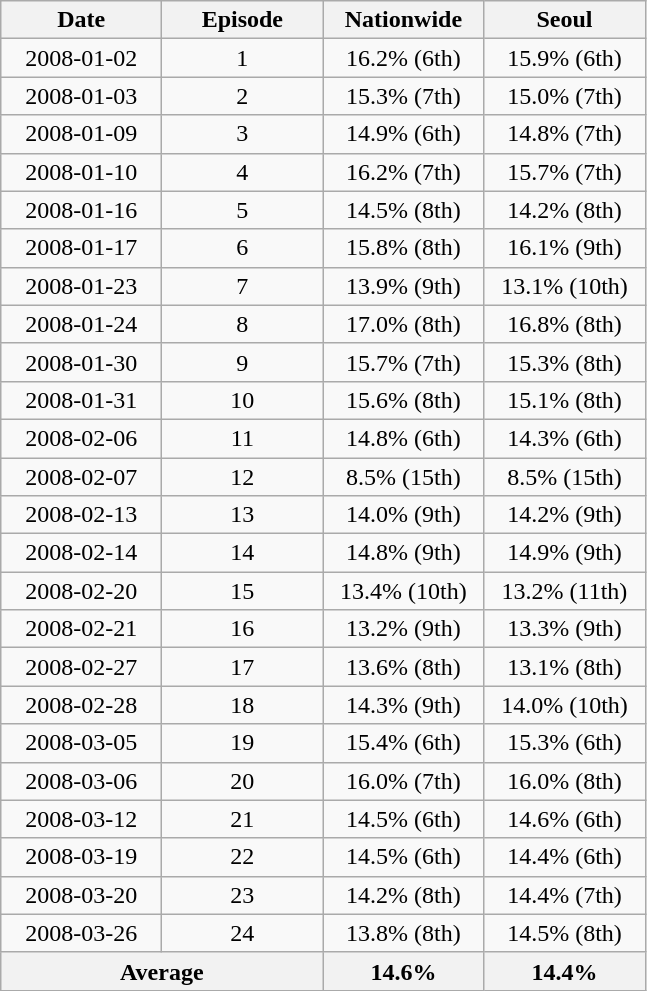<table class="wikitable">
<tr>
<th width=100>Date</th>
<th width=100>Episode</th>
<th width=100>Nationwide</th>
<th width=100>Seoul</th>
</tr>
<tr align=center>
<td>2008-01-02</td>
<td>1</td>
<td>16.2% (6th)</td>
<td>15.9% (6th)</td>
</tr>
<tr align=center>
<td>2008-01-03</td>
<td>2</td>
<td>15.3% (7th)</td>
<td>15.0% (7th)</td>
</tr>
<tr align=center>
<td>2008-01-09</td>
<td>3</td>
<td>14.9% (6th)</td>
<td>14.8% (7th)</td>
</tr>
<tr align=center>
<td>2008-01-10</td>
<td>4</td>
<td>16.2% (7th)</td>
<td>15.7% (7th)</td>
</tr>
<tr align=center>
<td>2008-01-16</td>
<td>5</td>
<td>14.5% (8th)</td>
<td>14.2% (8th)</td>
</tr>
<tr align=center>
<td>2008-01-17</td>
<td>6</td>
<td>15.8% (8th)</td>
<td>16.1% (9th)</td>
</tr>
<tr align=center>
<td>2008-01-23</td>
<td>7</td>
<td>13.9% (9th)</td>
<td>13.1% (10th)</td>
</tr>
<tr align=center>
<td>2008-01-24</td>
<td>8</td>
<td>17.0% (8th)</td>
<td>16.8% (8th)</td>
</tr>
<tr align=center>
<td>2008-01-30</td>
<td>9</td>
<td>15.7% (7th)</td>
<td>15.3% (8th)</td>
</tr>
<tr align=center>
<td>2008-01-31</td>
<td>10</td>
<td>15.6% (8th)</td>
<td>15.1% (8th)</td>
</tr>
<tr align=center>
<td>2008-02-06</td>
<td>11</td>
<td>14.8% (6th)</td>
<td>14.3% (6th)</td>
</tr>
<tr align=center>
<td>2008-02-07</td>
<td>12</td>
<td>8.5% (15th)</td>
<td>8.5% (15th)</td>
</tr>
<tr align=center>
<td>2008-02-13</td>
<td>13</td>
<td>14.0% (9th)</td>
<td>14.2% (9th)</td>
</tr>
<tr align=center>
<td>2008-02-14</td>
<td>14</td>
<td>14.8% (9th)</td>
<td>14.9% (9th)</td>
</tr>
<tr align=center>
<td>2008-02-20</td>
<td>15</td>
<td>13.4% (10th)</td>
<td>13.2% (11th)</td>
</tr>
<tr align=center>
<td>2008-02-21</td>
<td>16</td>
<td>13.2% (9th)</td>
<td>13.3% (9th)</td>
</tr>
<tr align=center>
<td>2008-02-27</td>
<td>17</td>
<td>13.6% (8th)</td>
<td>13.1% (8th)</td>
</tr>
<tr align=center>
<td>2008-02-28</td>
<td>18</td>
<td>14.3% (9th)</td>
<td>14.0% (10th)</td>
</tr>
<tr align=center>
<td>2008-03-05</td>
<td>19</td>
<td>15.4% (6th)</td>
<td>15.3% (6th)</td>
</tr>
<tr align=center>
<td>2008-03-06</td>
<td>20</td>
<td>16.0% (7th)</td>
<td>16.0% (8th)</td>
</tr>
<tr align=center>
<td>2008-03-12</td>
<td>21</td>
<td>14.5% (6th)</td>
<td>14.6% (6th)</td>
</tr>
<tr align=center>
<td>2008-03-19</td>
<td>22</td>
<td>14.5% (6th)</td>
<td>14.4% (6th)</td>
</tr>
<tr align=center>
<td>2008-03-20</td>
<td>23</td>
<td>14.2% (8th)</td>
<td>14.4% (7th)</td>
</tr>
<tr align=center>
<td>2008-03-26</td>
<td>24</td>
<td>13.8% (8th)</td>
<td>14.5% (8th)</td>
</tr>
<tr align="center">
<th colspan=2>Average</th>
<th>14.6%</th>
<th>14.4%</th>
</tr>
</table>
